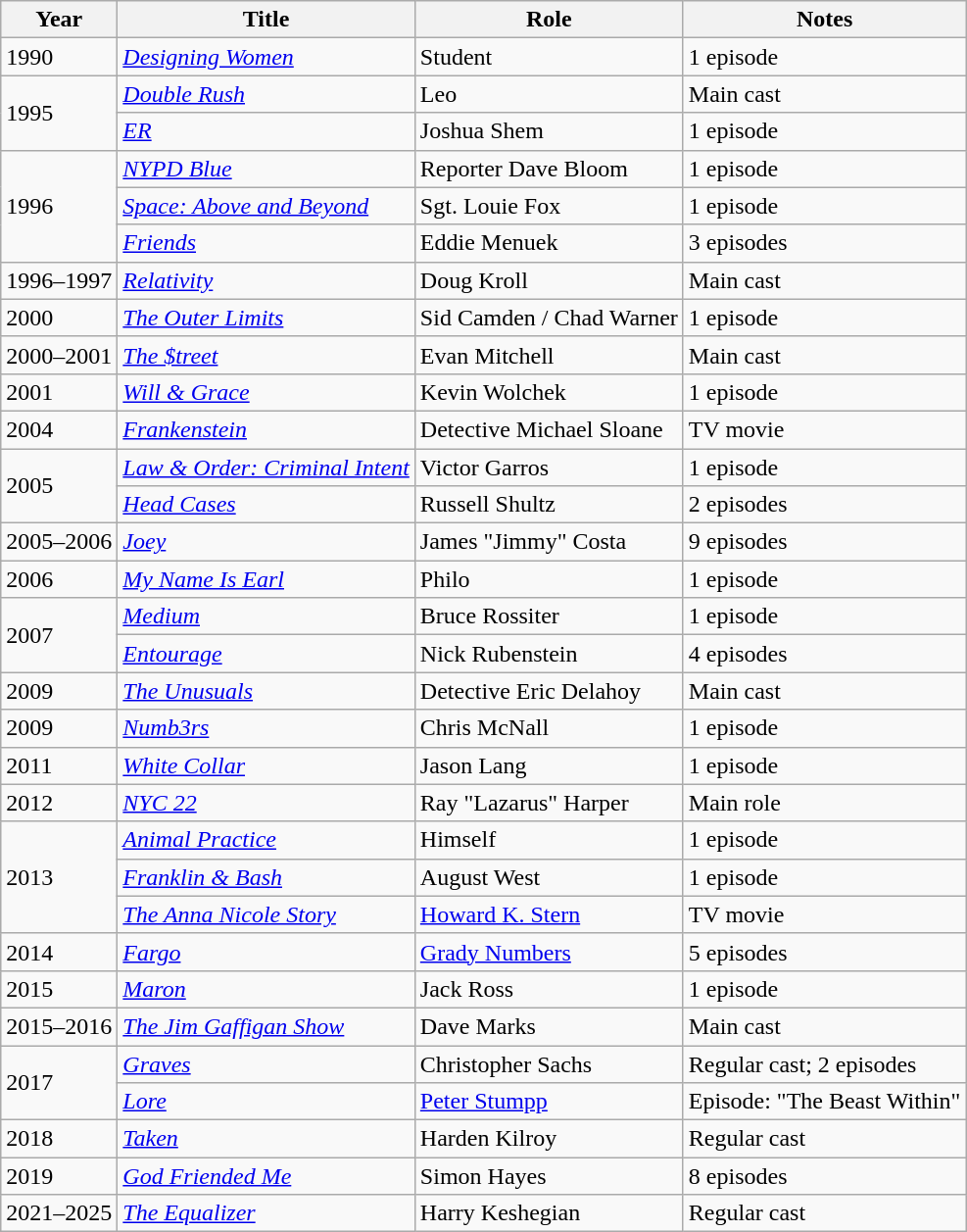<table class="wikitable sortable">
<tr>
<th>Year</th>
<th>Title</th>
<th>Role</th>
<th class="unsortable">Notes</th>
</tr>
<tr>
<td>1990</td>
<td><em><a href='#'>Designing Women</a></em></td>
<td>Student</td>
<td>1 episode</td>
</tr>
<tr>
<td rowspan="2">1995</td>
<td><em><a href='#'>Double Rush</a></em></td>
<td>Leo</td>
<td>Main cast</td>
</tr>
<tr>
<td><em><a href='#'>ER</a></em></td>
<td>Joshua Shem</td>
<td>1 episode</td>
</tr>
<tr>
<td rowspan="3">1996</td>
<td><em><a href='#'>NYPD Blue</a></em></td>
<td>Reporter Dave Bloom</td>
<td>1 episode</td>
</tr>
<tr>
<td><em><a href='#'>Space: Above and Beyond</a></em></td>
<td>Sgt. Louie Fox</td>
<td>1 episode</td>
</tr>
<tr>
<td><em><a href='#'>Friends</a></em></td>
<td>Eddie Menuek</td>
<td>3 episodes</td>
</tr>
<tr>
<td>1996–1997</td>
<td><em><a href='#'>Relativity</a></em></td>
<td>Doug Kroll</td>
<td>Main cast</td>
</tr>
<tr>
<td>2000</td>
<td><em><a href='#'>The Outer Limits</a></em></td>
<td>Sid Camden / Chad Warner</td>
<td>1 episode</td>
</tr>
<tr>
<td>2000–2001</td>
<td><em><a href='#'>The $treet</a></em></td>
<td>Evan Mitchell</td>
<td>Main cast</td>
</tr>
<tr>
<td>2001</td>
<td><em><a href='#'>Will & Grace</a></em></td>
<td>Kevin Wolchek</td>
<td>1 episode</td>
</tr>
<tr>
<td>2004</td>
<td><em><a href='#'>Frankenstein</a></em></td>
<td>Detective Michael Sloane</td>
<td>TV movie</td>
</tr>
<tr>
<td rowspan="2">2005</td>
<td><em><a href='#'>Law & Order: Criminal Intent</a></em></td>
<td>Victor Garros</td>
<td>1 episode</td>
</tr>
<tr>
<td><em><a href='#'>Head Cases</a></em></td>
<td>Russell Shultz</td>
<td>2 episodes</td>
</tr>
<tr>
<td>2005–2006</td>
<td><em><a href='#'>Joey</a></em></td>
<td>James "Jimmy" Costa</td>
<td>9 episodes</td>
</tr>
<tr>
<td>2006</td>
<td><em><a href='#'>My Name Is Earl</a></em></td>
<td>Philo</td>
<td>1 episode</td>
</tr>
<tr>
<td rowspan="2">2007</td>
<td><em><a href='#'>Medium</a></em></td>
<td>Bruce Rossiter</td>
<td>1 episode</td>
</tr>
<tr>
<td><em><a href='#'>Entourage</a></em></td>
<td>Nick Rubenstein</td>
<td>4 episodes</td>
</tr>
<tr>
<td>2009</td>
<td><em><a href='#'>The Unusuals</a></em></td>
<td>Detective Eric Delahoy</td>
<td>Main cast</td>
</tr>
<tr>
<td>2009</td>
<td><em><a href='#'>Numb3rs</a></em></td>
<td>Chris McNall</td>
<td>1 episode</td>
</tr>
<tr>
<td>2011</td>
<td><em><a href='#'>White Collar</a></em></td>
<td>Jason Lang</td>
<td>1 episode</td>
</tr>
<tr>
<td>2012</td>
<td><em><a href='#'>NYC 22</a></em></td>
<td>Ray "Lazarus" Harper</td>
<td>Main role</td>
</tr>
<tr>
<td rowspan="3">2013</td>
<td><em><a href='#'>Animal Practice</a></em></td>
<td>Himself</td>
<td>1 episode</td>
</tr>
<tr>
<td><em><a href='#'>Franklin & Bash</a></em></td>
<td>August West</td>
<td>1 episode</td>
</tr>
<tr>
<td><em><a href='#'>The Anna Nicole Story</a></em></td>
<td><a href='#'>Howard K. Stern</a></td>
<td>TV movie</td>
</tr>
<tr>
<td>2014</td>
<td><em><a href='#'>Fargo</a></em></td>
<td><a href='#'>Grady Numbers</a></td>
<td>5 episodes</td>
</tr>
<tr>
<td>2015</td>
<td><em><a href='#'>Maron</a></em></td>
<td>Jack Ross</td>
<td>1 episode</td>
</tr>
<tr>
<td>2015–2016</td>
<td><em><a href='#'>The Jim Gaffigan Show</a></em></td>
<td>Dave Marks</td>
<td>Main cast</td>
</tr>
<tr>
<td rowspan="2">2017</td>
<td><em><a href='#'>Graves</a></em></td>
<td>Christopher Sachs</td>
<td>Regular cast; 2 episodes</td>
</tr>
<tr>
<td><em><a href='#'>Lore</a></em></td>
<td><a href='#'>Peter Stumpp</a></td>
<td>Episode: "The Beast Within"</td>
</tr>
<tr>
<td>2018</td>
<td><em><a href='#'>Taken</a></em></td>
<td>Harden Kilroy</td>
<td>Regular cast</td>
</tr>
<tr>
<td>2019</td>
<td><em><a href='#'>God Friended Me</a></em></td>
<td>Simon Hayes</td>
<td>8 episodes</td>
</tr>
<tr>
<td>2021–2025</td>
<td><em><a href='#'>The Equalizer</a></em></td>
<td>Harry Keshegian</td>
<td>Regular cast</td>
</tr>
</table>
